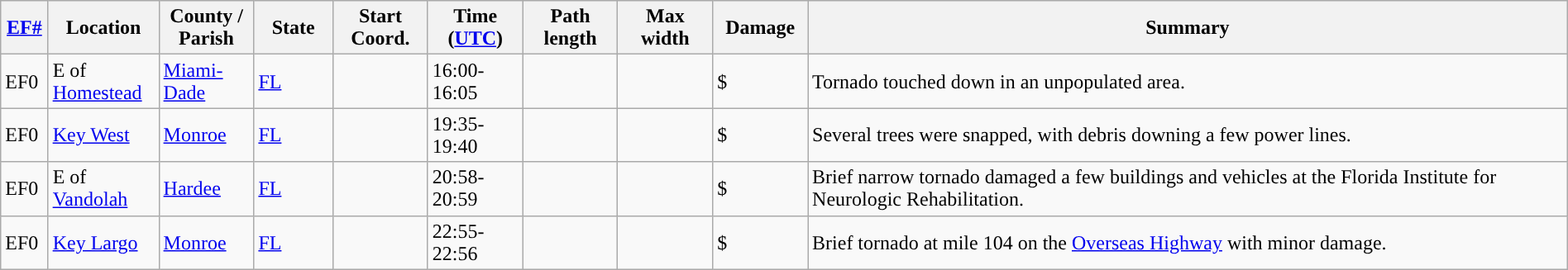<table class="wikitable sortable" style="width:100%;">
<tr>
<th scope="col"  style="width:3%; text-align:center;"><a href='#'>EF#</a></th>
<th scope="col"  style="width:7%; text-align:center;" class="unsortable">Location</th>
<th scope="col"  style="width:6%; text-align:center;" class="unsortable">County / Parish</th>
<th scope="col"  style="width:5%; text-align:center;">State</th>
<th scope="col"  style="width:6%; text-align:center;">Start Coord.</th>
<th scope="col"  style="width:6%; text-align:center;">Time (<a href='#'>UTC</a>)</th>
<th scope="col"  style="width:6%; text-align:center;">Path length</th>
<th scope="col"  style="width:6%; text-align:center;">Max width</th>
<th scope="col"  style="width:6%; text-align:center;">Damage</th>
<th scope="col" class="unsortable" style="width:48%; text-align:center;">Summary</th>
</tr>
<tr>
<td>EF0</td>
<td>E of <a href='#'>Homestead</a></td>
<td><a href='#'>Miami-Dade</a></td>
<td><a href='#'>FL</a></td>
<td></td>
<td>16:00-16:05</td>
<td></td>
<td></td>
<td>$</td>
<td>Tornado touched down in an unpopulated area.</td>
</tr>
<tr>
<td>EF0</td>
<td><a href='#'>Key West</a></td>
<td><a href='#'>Monroe</a></td>
<td><a href='#'>FL</a></td>
<td></td>
<td>19:35-19:40</td>
<td></td>
<td></td>
<td>$</td>
<td>Several trees were snapped, with debris downing a few power lines.</td>
</tr>
<tr>
<td>EF0</td>
<td>E of <a href='#'>Vandolah</a></td>
<td><a href='#'>Hardee</a></td>
<td><a href='#'>FL</a></td>
<td></td>
<td>20:58-20:59</td>
<td></td>
<td></td>
<td>$</td>
<td>Brief narrow tornado damaged a few buildings and vehicles at the Florida Institute for Neurologic Rehabilitation.</td>
</tr>
<tr>
<td>EF0</td>
<td><a href='#'>Key Largo</a></td>
<td><a href='#'>Monroe</a></td>
<td><a href='#'>FL</a></td>
<td></td>
<td>22:55-22:56</td>
<td></td>
<td></td>
<td>$</td>
<td>Brief tornado at mile 104 on the <a href='#'>Overseas Highway</a> with minor damage.</td>
</tr>
</table>
